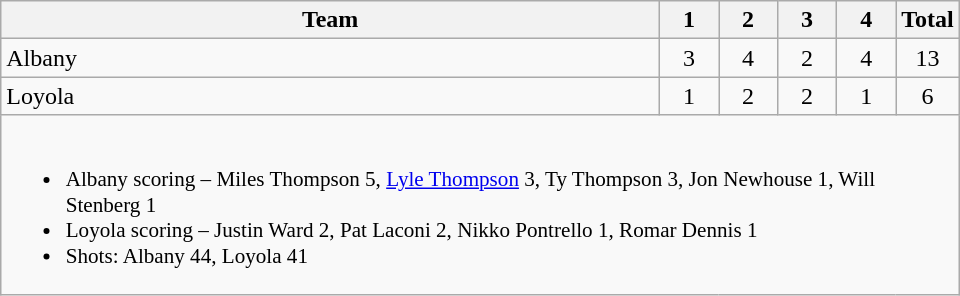<table class="wikitable" style="text-align:center; max-width:40em">
<tr>
<th>Team</th>
<th style="width:2em">1</th>
<th style="width:2em">2</th>
<th style="width:2em">3</th>
<th style="width:2em">4</th>
<th style="width:2em">Total</th>
</tr>
<tr>
<td style="text-align:left">Albany</td>
<td>3</td>
<td>4</td>
<td>2</td>
<td>4</td>
<td>13</td>
</tr>
<tr>
<td style="text-align:left">Loyola</td>
<td>1</td>
<td>2</td>
<td>2</td>
<td>1</td>
<td>6</td>
</tr>
<tr>
<td colspan=6 style="text-align:left; font-size:88%;"><br><ul><li>Albany scoring – Miles Thompson 5, <a href='#'>Lyle Thompson</a> 3, Ty Thompson 3, Jon Newhouse 1, Will Stenberg 1</li><li>Loyola scoring – Justin Ward 2, Pat Laconi 2, Nikko Pontrello 1, Romar Dennis 1</li><li>Shots: Albany 44, Loyola 41</li></ul></td>
</tr>
</table>
